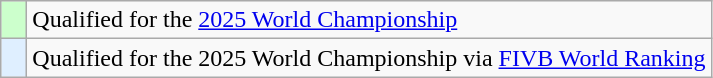<table class="wikitable"style="text-align:left">
<tr>
<td width=10px bgcolor=#ccffcc></td>
<td>Qualified for the <a href='#'>2025 World Championship</a></td>
</tr>
<tr>
<td width=10px bgcolor=#dfefff></td>
<td>Qualified for the 2025 World Championship via <a href='#'>FIVB World Ranking</a></td>
</tr>
</table>
